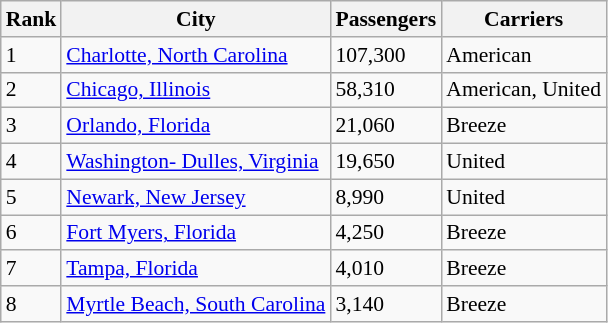<table class="wikitable sortable" style="font-size: 90%" width= align=>
<tr>
<th>Rank</th>
<th>City</th>
<th>Passengers</th>
<th>Carriers</th>
</tr>
<tr>
<td>1</td>
<td> <a href='#'>Charlotte, North Carolina</a></td>
<td>107,300</td>
<td>American</td>
</tr>
<tr>
<td>2</td>
<td> <a href='#'>Chicago, Illinois</a></td>
<td>58,310</td>
<td>American, United</td>
</tr>
<tr>
<td>3</td>
<td> <a href='#'>Orlando, Florida</a></td>
<td>21,060</td>
<td>Breeze</td>
</tr>
<tr>
<td>4</td>
<td> <a href='#'>Washington- Dulles, Virginia</a></td>
<td>19,650</td>
<td>United</td>
</tr>
<tr>
<td>5</td>
<td> <a href='#'>Newark, New Jersey</a></td>
<td>8,990</td>
<td>United</td>
</tr>
<tr>
<td>6</td>
<td> <a href='#'>Fort Myers, Florida</a></td>
<td>4,250</td>
<td>Breeze</td>
</tr>
<tr>
<td>7</td>
<td> <a href='#'>Tampa, Florida</a></td>
<td>4,010</td>
<td>Breeze</td>
</tr>
<tr>
<td>8</td>
<td> <a href='#'>Myrtle Beach, South Carolina</a></td>
<td>3,140</td>
<td>Breeze</td>
</tr>
</table>
